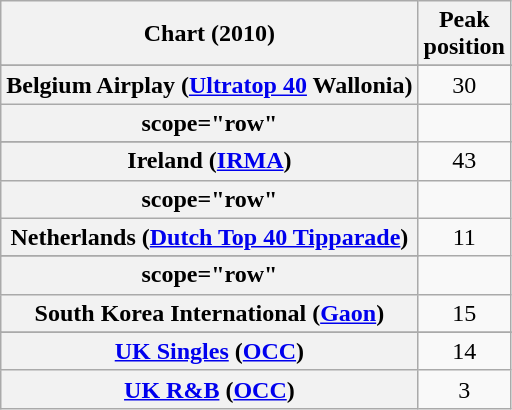<table class="wikitable sortable plainrowheaders" style="text-align:center;">
<tr>
<th scope="col">Chart (2010)</th>
<th scope="col">Peak<br>position</th>
</tr>
<tr>
</tr>
<tr>
</tr>
<tr>
</tr>
<tr>
<th scope="row">Belgium Airplay (<a href='#'>Ultratop 40</a> Wallonia)</th>
<td>30</td>
</tr>
<tr>
<th>scope="row" </th>
</tr>
<tr>
</tr>
<tr>
<th scope="row">Ireland (<a href='#'>IRMA</a>)</th>
<td>43</td>
</tr>
<tr>
<th>scope="row" </th>
</tr>
<tr>
<th scope="row">Netherlands (<a href='#'>Dutch Top 40 Tipparade</a>)</th>
<td>11</td>
</tr>
<tr>
</tr>
<tr>
</tr>
<tr>
<th>scope="row" </th>
</tr>
<tr>
<th scope="row">South Korea International (<a href='#'>Gaon</a>)</th>
<td>15</td>
</tr>
<tr>
</tr>
<tr>
<th scope="row"><a href='#'>UK Singles</a> (<a href='#'>OCC</a>)</th>
<td>14</td>
</tr>
<tr>
<th scope="row"><a href='#'>UK R&B</a> (<a href='#'>OCC</a>)</th>
<td>3</td>
</tr>
</table>
